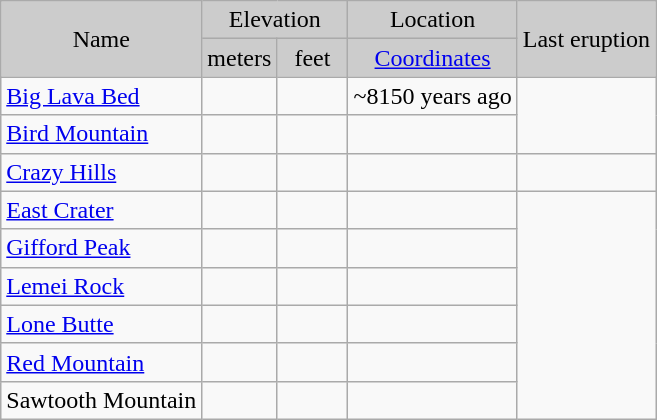<table class="wikitable">
<tr style="text-align:center; background:#ccc;">
<td rowspan="2">Name</td>
<td colspan ="2">Elevation</td>
<td>Location</td>
<td rowspan="2">Last eruption</td>
</tr>
<tr style="text-align:center; background:#ccc;">
<td>meters</td>
<td>  feet  </td>
<td><a href='#'>Coordinates</a></td>
</tr>
<tr class="vcard" style="text-align:right;">
<td align="left"><a href='#'>Big Lava Bed</a></td>
<td></td>
<td></td>
<td>~8150 years ago</td>
</tr>
<tr class="vcard" style="text-align:right;">
<td align="left"><a href='#'>Bird Mountain</a></td>
<td></td>
<td></td>
<td></td>
</tr>
<tr class="vcard" style="text-align:right;">
<td align="left"><a href='#'>Crazy Hills</a></td>
<td> </td>
<td> </td>
<td> </td>
<td> </td>
</tr>
<tr class="vcard" style="text-align:right;">
<td align="left"><a href='#'>East Crater</a></td>
<td></td>
<td></td>
<td></td>
</tr>
<tr class="vcard" style="text-align:right;">
<td align="left"><a href='#'>Gifford Peak</a></td>
<td></td>
<td> </td>
<td></td>
</tr>
<tr class="vcard" style="text-align:right;">
<td align="left"><a href='#'>Lemei Rock</a></td>
<td></td>
<td></td>
<td></td>
</tr>
<tr class="vcard" style="text-align:right;">
<td align="left"><a href='#'>Lone Butte</a></td>
<td></td>
<td></td>
<td></td>
</tr>
<tr class="vcard" style="text-align:right;">
<td align="left"><a href='#'>Red Mountain</a></td>
<td></td>
<td></td>
<td></td>
</tr>
<tr class="vcard" style="text-align:right;">
<td align="left">Sawtooth Mountain</td>
<td></td>
<td></td>
<td></td>
</tr>
</table>
